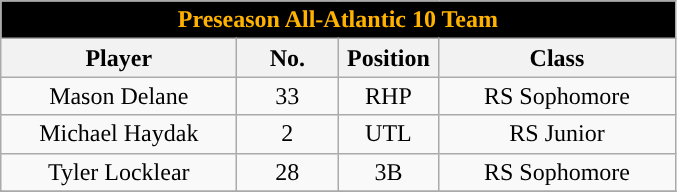<table class="wikitable" style="text-align:center">
<tr>
<td colspan="5" style= "background: #000000; color:#FFB300"><strong>Preseason All-Atlantic 10 Team</strong></td>
</tr>
<tr>
<th style="width:150px; ">Player</th>
<th style="width:60px; ">No.</th>
<th style="width:60px; ">Position</th>
<th style="width:150px; ">Class</th>
</tr>
<tr>
<td>Mason Delane</td>
<td>33</td>
<td>RHP</td>
<td>RS Sophomore</td>
</tr>
<tr>
<td>Michael Haydak</td>
<td>2</td>
<td>UTL</td>
<td>RS Junior</td>
</tr>
<tr>
<td>Tyler Locklear</td>
<td>28</td>
<td>3B</td>
<td>RS Sophomore</td>
</tr>
<tr>
</tr>
</table>
